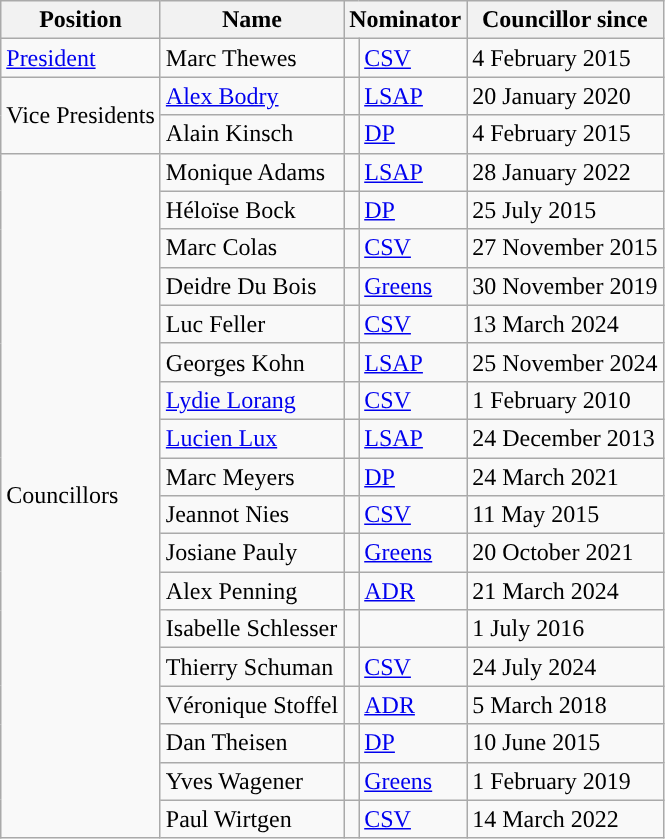<table class="wikitable sortable">
<tr>
<th>Position</th>
<th>Name</th>
<th colspan=2>Nominator</th>
<th>Councillor since</th>
</tr>
<tr>
<td><a href='#'>President</a></td>
<td>Marc Thewes</td>
<td style="background-color: "></td>
<td><a href='#'>CSV</a></td>
<td>4 February 2015</td>
</tr>
<tr>
<td rowspan=2>Vice Presidents</td>
<td><a href='#'>Alex Bodry</a></td>
<td style="background-color: "></td>
<td><a href='#'>LSAP</a></td>
<td>20 January 2020</td>
</tr>
<tr>
<td>Alain Kinsch</td>
<td style="background-color: "></td>
<td><a href='#'>DP</a></td>
<td>4 February 2015</td>
</tr>
<tr>
<td rowspan="18">Councillors</td>
<td>Monique Adams</td>
<td style="background-color: "></td>
<td><a href='#'>LSAP</a></td>
<td>28 January 2022</td>
</tr>
<tr>
<td>Héloïse Bock</td>
<td style="background-color: "></td>
<td><a href='#'>DP</a></td>
<td>25 July 2015</td>
</tr>
<tr>
<td>Marc Colas</td>
<td style="background-color: "></td>
<td><a href='#'>CSV</a></td>
<td>27 November 2015</td>
</tr>
<tr>
<td>Deidre Du Bois</td>
<td style="background-color: "></td>
<td><a href='#'>Greens</a></td>
<td>30 November 2019</td>
</tr>
<tr>
<td>Luc Feller</td>
<td style="background-color: "></td>
<td><a href='#'>CSV</a></td>
<td>13 March 2024</td>
</tr>
<tr>
<td>Georges Kohn</td>
<td style="background-color: "></td>
<td><a href='#'>LSAP</a></td>
<td>25 November 2024</td>
</tr>
<tr>
<td><a href='#'>Lydie Lorang</a></td>
<td style="background-color: "></td>
<td><a href='#'>CSV</a></td>
<td>1 February 2010</td>
</tr>
<tr>
<td><a href='#'>Lucien Lux</a></td>
<td style="background-color: "></td>
<td><a href='#'>LSAP</a></td>
<td>24 December 2013</td>
</tr>
<tr>
<td>Marc Meyers</td>
<td style="background-color: "></td>
<td><a href='#'>DP</a></td>
<td>24 March 2021</td>
</tr>
<tr>
<td>Jeannot Nies</td>
<td style="background-color: "></td>
<td><a href='#'>CSV</a></td>
<td>11 May 2015</td>
</tr>
<tr>
<td>Josiane Pauly</td>
<td style="background-color: "></td>
<td><a href='#'>Greens</a></td>
<td>20 October 2021</td>
</tr>
<tr>
<td>Alex Penning</td>
<td style="background-color: "></td>
<td><a href='#'>ADR</a></td>
<td>21 March 2024</td>
</tr>
<tr>
<td>Isabelle Schlesser</td>
<td></td>
<td></td>
<td>1 July 2016</td>
</tr>
<tr>
<td>Thierry Schuman</td>
<td style="background-color: "></td>
<td><a href='#'>CSV</a></td>
<td>24 July 2024</td>
</tr>
<tr>
<td>Véronique Stoffel</td>
<td style="background-color: "></td>
<td><a href='#'>ADR</a></td>
<td>5 March 2018</td>
</tr>
<tr>
<td>Dan Theisen</td>
<td style="background-color: "></td>
<td><a href='#'>DP</a></td>
<td>10 June 2015</td>
</tr>
<tr>
<td>Yves Wagener</td>
<td style="background-color: "></td>
<td><a href='#'>Greens</a></td>
<td>1 February 2019</td>
</tr>
<tr>
<td>Paul Wirtgen</td>
<td style="background-color: "></td>
<td><a href='#'>CSV</a></td>
<td>14 March 2022</td>
</tr>
</table>
